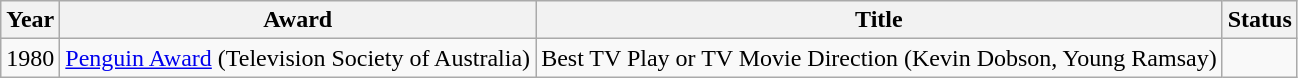<table class="wikitable">
<tr>
<th>Year</th>
<th>Award</th>
<th>Title</th>
<th>Status</th>
</tr>
<tr>
<td>1980</td>
<td><a href='#'>Penguin Award</a> (Television Society of Australia)</td>
<td>Best TV Play or TV Movie Direction (Kevin Dobson, Young Ramsay)</td>
<td></td>
</tr>
</table>
